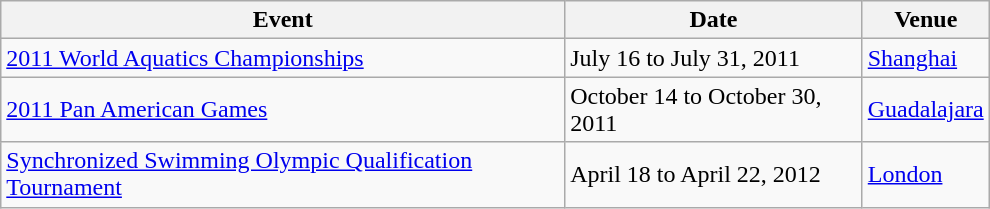<table class="wikitable" width=660>
<tr>
<th>Event</th>
<th>Date</th>
<th>Venue</th>
</tr>
<tr>
<td><a href='#'>2011 World Aquatics Championships</a></td>
<td>July 16 to July 31, 2011</td>
<td> <a href='#'>Shanghai</a></td>
</tr>
<tr>
<td><a href='#'>2011 Pan American Games</a></td>
<td>October 14 to October 30, 2011</td>
<td> <a href='#'>Guadalajara</a></td>
</tr>
<tr>
<td><a href='#'>Synchronized Swimming Olympic Qualification Tournament</a></td>
<td>April 18 to April 22, 2012</td>
<td> <a href='#'>London</a></td>
</tr>
</table>
